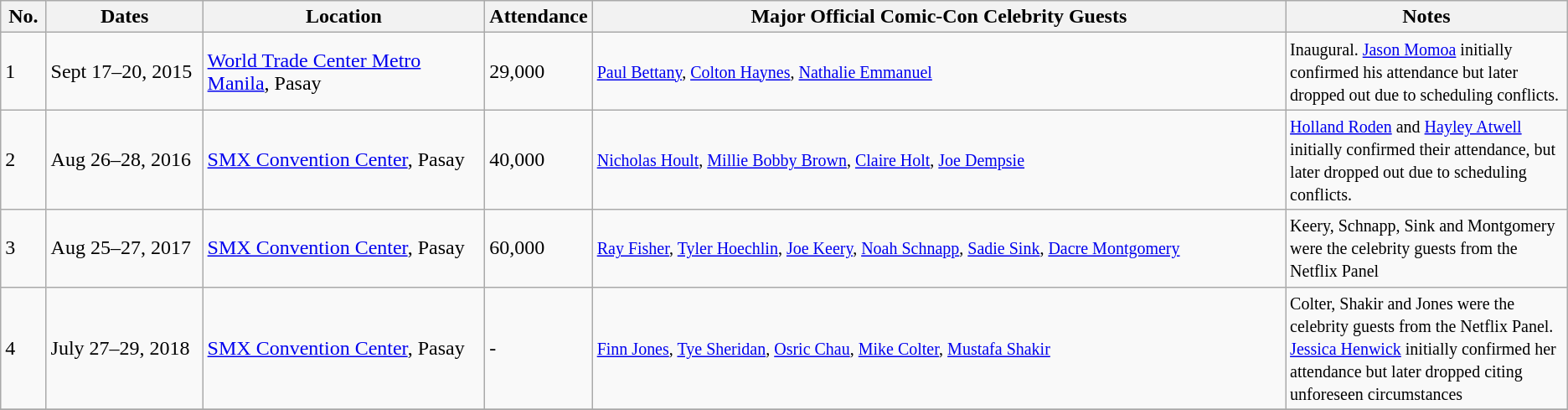<table class="wikitable">
<tr>
<th>No.</th>
<th style="width:10%;">Dates</th>
<th style="width:18%;">Location</th>
<th width=2%>Attendance</th>
<th>Major Official Comic-Con Celebrity Guests</th>
<th style="width:18%;">Notes</th>
</tr>
<tr>
<td>1</td>
<td>Sept 17–20, 2015</td>
<td><a href='#'>World Trade Center Metro Manila</a>, Pasay</td>
<td>29,000</td>
<td><small><a href='#'>Paul Bettany</a>, <a href='#'>Colton Haynes</a>, <a href='#'>Nathalie Emmanuel</a></small></td>
<td><small>Inaugural. <a href='#'>Jason Momoa</a> initially confirmed his attendance but later dropped out due to scheduling conflicts.</small></td>
</tr>
<tr>
<td>2</td>
<td>Aug 26–28, 2016</td>
<td><a href='#'>SMX Convention Center</a>, Pasay</td>
<td>40,000</td>
<td><small><a href='#'>Nicholas Hoult</a>, <a href='#'>Millie Bobby Brown</a>, <a href='#'>Claire Holt</a>, <a href='#'>Joe Dempsie</a></small></td>
<td><small><a href='#'>Holland Roden</a> and <a href='#'>Hayley Atwell</a> initially confirmed their attendance, but later dropped out due to scheduling conflicts.</small></td>
</tr>
<tr>
<td>3</td>
<td>Aug 25–27, 2017</td>
<td><a href='#'>SMX Convention Center</a>, Pasay</td>
<td>60,000</td>
<td><small><a href='#'>Ray Fisher</a>, <a href='#'>Tyler Hoechlin</a>, <a href='#'>Joe Keery</a>, <a href='#'>Noah Schnapp</a>, <a href='#'>Sadie Sink</a>, <a href='#'>Dacre Montgomery</a></small></td>
<td><small>Keery, Schnapp, Sink and Montgomery were the celebrity guests from the Netflix Panel</small></td>
</tr>
<tr>
<td>4</td>
<td>July 27–29, 2018</td>
<td><a href='#'>SMX Convention Center</a>, Pasay</td>
<td>-</td>
<td><small><a href='#'>Finn Jones</a>, <a href='#'>Tye Sheridan</a>, <a href='#'>Osric Chau</a>, <a href='#'>Mike Colter</a>, <a href='#'>Mustafa Shakir</a> </small></td>
<td><small>Colter, Shakir  and Jones were the celebrity guests from the Netflix Panel. <a href='#'>Jessica Henwick</a> initially confirmed her attendance but later dropped citing unforeseen circumstances</small></td>
</tr>
<tr>
</tr>
</table>
